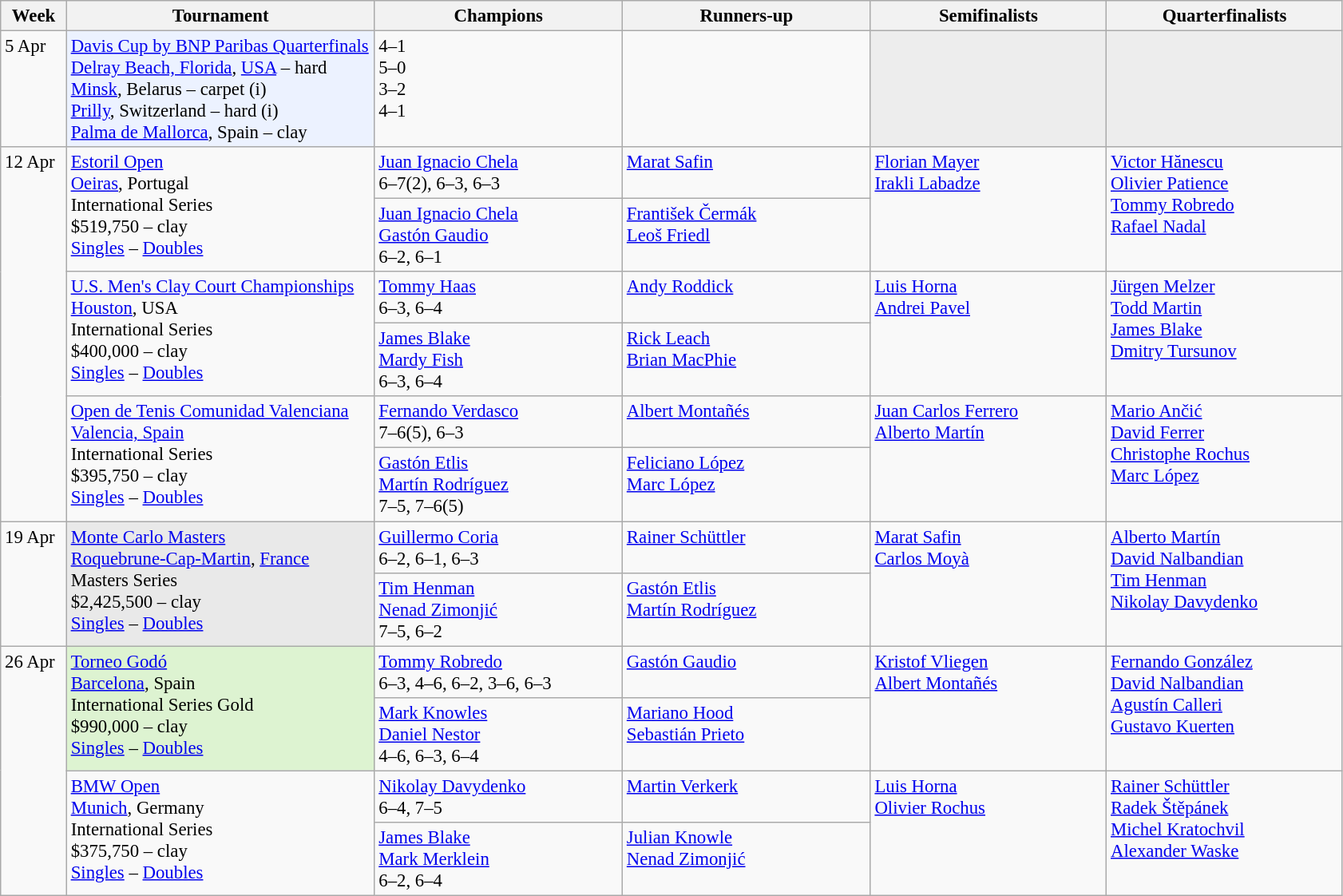<table class=wikitable style=font-size:95%>
<tr>
<th style="width:48px;">Week</th>
<th style="width:250px;">Tournament</th>
<th style="width:200px;">Champions</th>
<th style="width:200px;">Runners-up</th>
<th style="width:190px;">Semifinalists</th>
<th style="width:190px;">Quarterfinalists</th>
</tr>
<tr valign=top>
<td>5 Apr</td>
<td style="background:#ECF2FF;"><a href='#'>Davis Cup by BNP Paribas Quarterfinals</a><br><a href='#'>Delray Beach, Florida</a>, <a href='#'>USA</a> – hard<br><a href='#'>Minsk</a>, Belarus – carpet (i) <br><a href='#'>Prilly</a>, Switzerland – hard (i) <br><a href='#'>Palma de Mallorca</a>, Spain – clay</td>
<td> 4–1<br> 5–0<br> 3–2<br> 4–1</td>
<td><br><br><br></td>
<td bgcolor=#ededed></td>
<td bgcolor=#ededed></td>
</tr>
<tr valign=top>
<td rowspan=6>12 Apr</td>
<td rowspan=2><a href='#'>Estoril Open</a><br> <a href='#'>Oeiras</a>, Portugal<br>International Series<br>$519,750 – clay <br> <a href='#'>Singles</a> – <a href='#'>Doubles</a></td>
<td> <a href='#'>Juan Ignacio Chela</a> <br>6–7(2), 6–3, 6–3</td>
<td> <a href='#'>Marat Safin</a></td>
<td rowspan=2> <a href='#'>Florian Mayer</a> <br> <a href='#'>Irakli Labadze</a></td>
<td rowspan=2> <a href='#'>Victor Hănescu</a> <br>  <a href='#'>Olivier Patience</a> <br> <a href='#'>Tommy Robredo</a>  <br>  <a href='#'>Rafael Nadal</a></td>
</tr>
<tr valign=top>
<td> <a href='#'>Juan Ignacio Chela</a><br> <a href='#'>Gastón Gaudio</a><br> 6–2, 6–1</td>
<td> <a href='#'>František Čermák</a><br> <a href='#'>Leoš Friedl</a></td>
</tr>
<tr valign=top>
<td rowspan=2><a href='#'>U.S. Men's Clay Court Championships</a><br> <a href='#'>Houston</a>, USA<br>International Series<br>$400,000 – clay <br> <a href='#'>Singles</a> – <a href='#'>Doubles</a></td>
<td> <a href='#'>Tommy Haas</a> <br>6–3, 6–4</td>
<td> <a href='#'>Andy Roddick</a></td>
<td rowspan=2> <a href='#'>Luis Horna</a> <br> <a href='#'>Andrei Pavel</a></td>
<td rowspan=2> <a href='#'>Jürgen Melzer</a> <br>  <a href='#'>Todd Martin</a> <br> <a href='#'>James Blake</a>  <br>  <a href='#'>Dmitry Tursunov</a></td>
</tr>
<tr valign=top>
<td> <a href='#'>James Blake</a><br> <a href='#'>Mardy Fish</a><br> 6–3, 6–4</td>
<td> <a href='#'>Rick Leach</a><br> <a href='#'>Brian MacPhie</a></td>
</tr>
<tr valign=top>
<td rowspan=2><a href='#'>Open de Tenis Comunidad Valenciana</a><br>  <a href='#'>Valencia, Spain</a><br>International Series<br>$395,750 – clay <br> <a href='#'>Singles</a> – <a href='#'>Doubles</a></td>
<td> <a href='#'>Fernando Verdasco</a> <br>7–6(5), 6–3</td>
<td> <a href='#'>Albert Montañés</a></td>
<td rowspan=2> <a href='#'>Juan Carlos Ferrero</a> <br> <a href='#'>Alberto Martín</a></td>
<td rowspan=2> <a href='#'>Mario Ančić</a> <br>  <a href='#'>David Ferrer</a> <br> <a href='#'>Christophe Rochus</a>  <br>  <a href='#'>Marc López</a></td>
</tr>
<tr valign=top>
<td> <a href='#'>Gastón Etlis</a><br> <a href='#'>Martín Rodríguez</a><br> 7–5, 7–6(5)</td>
<td> <a href='#'>Feliciano López</a><br> <a href='#'>Marc López</a></td>
</tr>
<tr valign=top>
<td rowspan=2>19 Apr</td>
<td bgcolor=#E9E9E9 rowspan=2><a href='#'>Monte Carlo Masters</a><br>  <a href='#'>Roquebrune-Cap-Martin</a>, <a href='#'>France</a><br>Masters Series<br>$2,425,500 – clay <br> <a href='#'>Singles</a> – <a href='#'>Doubles</a></td>
<td> <a href='#'>Guillermo Coria</a> <br>6–2, 6–1, 6–3</td>
<td> <a href='#'>Rainer Schüttler</a></td>
<td rowspan=2> <a href='#'>Marat Safin</a> <br> <a href='#'>Carlos Moyà</a></td>
<td rowspan=2> <a href='#'>Alberto Martín</a> <br>  <a href='#'>David Nalbandian</a> <br> <a href='#'>Tim Henman</a>  <br>  <a href='#'>Nikolay Davydenko</a></td>
</tr>
<tr valign=top>
<td> <a href='#'>Tim Henman</a><br> <a href='#'>Nenad Zimonjić</a><br> 7–5, 6–2</td>
<td> <a href='#'>Gastón Etlis</a><br> <a href='#'>Martín Rodríguez</a></td>
</tr>
<tr valign=top>
<td rowspan=4>26 Apr</td>
<td bgcolor=#DDF3D1 rowspan=2><a href='#'>Torneo Godó</a><br>  <a href='#'>Barcelona</a>, Spain<br>International Series Gold<br>$990,000 – clay <br> <a href='#'>Singles</a> – <a href='#'>Doubles</a></td>
<td> <a href='#'>Tommy Robredo</a> <br>6–3, 4–6, 6–2, 3–6, 6–3</td>
<td> <a href='#'>Gastón Gaudio</a></td>
<td rowspan=2> <a href='#'>Kristof Vliegen</a> <br> <a href='#'>Albert Montañés</a></td>
<td rowspan=2> <a href='#'>Fernando González</a> <br>  <a href='#'>David Nalbandian</a> <br> <a href='#'>Agustín Calleri</a>  <br>  <a href='#'>Gustavo Kuerten</a></td>
</tr>
<tr valign=top>
<td> <a href='#'>Mark Knowles</a><br> <a href='#'>Daniel Nestor</a><br> 4–6, 6–3, 6–4</td>
<td> <a href='#'>Mariano Hood</a><br> <a href='#'>Sebastián Prieto</a></td>
</tr>
<tr valign=top>
<td rowspan=2><a href='#'>BMW Open</a><br>  <a href='#'>Munich</a>, Germany<br>International Series<br>$375,750 – clay <br> <a href='#'>Singles</a> – <a href='#'>Doubles</a></td>
<td> <a href='#'>Nikolay Davydenko</a> <br>6–4, 7–5</td>
<td> <a href='#'>Martin Verkerk</a></td>
<td rowspan=2> <a href='#'>Luis Horna</a> <br> <a href='#'>Olivier Rochus</a></td>
<td rowspan=2> <a href='#'>Rainer Schüttler</a> <br>  <a href='#'>Radek Štěpánek</a> <br> <a href='#'>Michel Kratochvil</a>  <br>  <a href='#'>Alexander Waske</a></td>
</tr>
<tr valign=top>
<td> <a href='#'>James Blake</a><br> <a href='#'>Mark Merklein</a><br> 6–2, 6–4</td>
<td> <a href='#'>Julian Knowle</a><br> <a href='#'>Nenad Zimonjić</a></td>
</tr>
</table>
